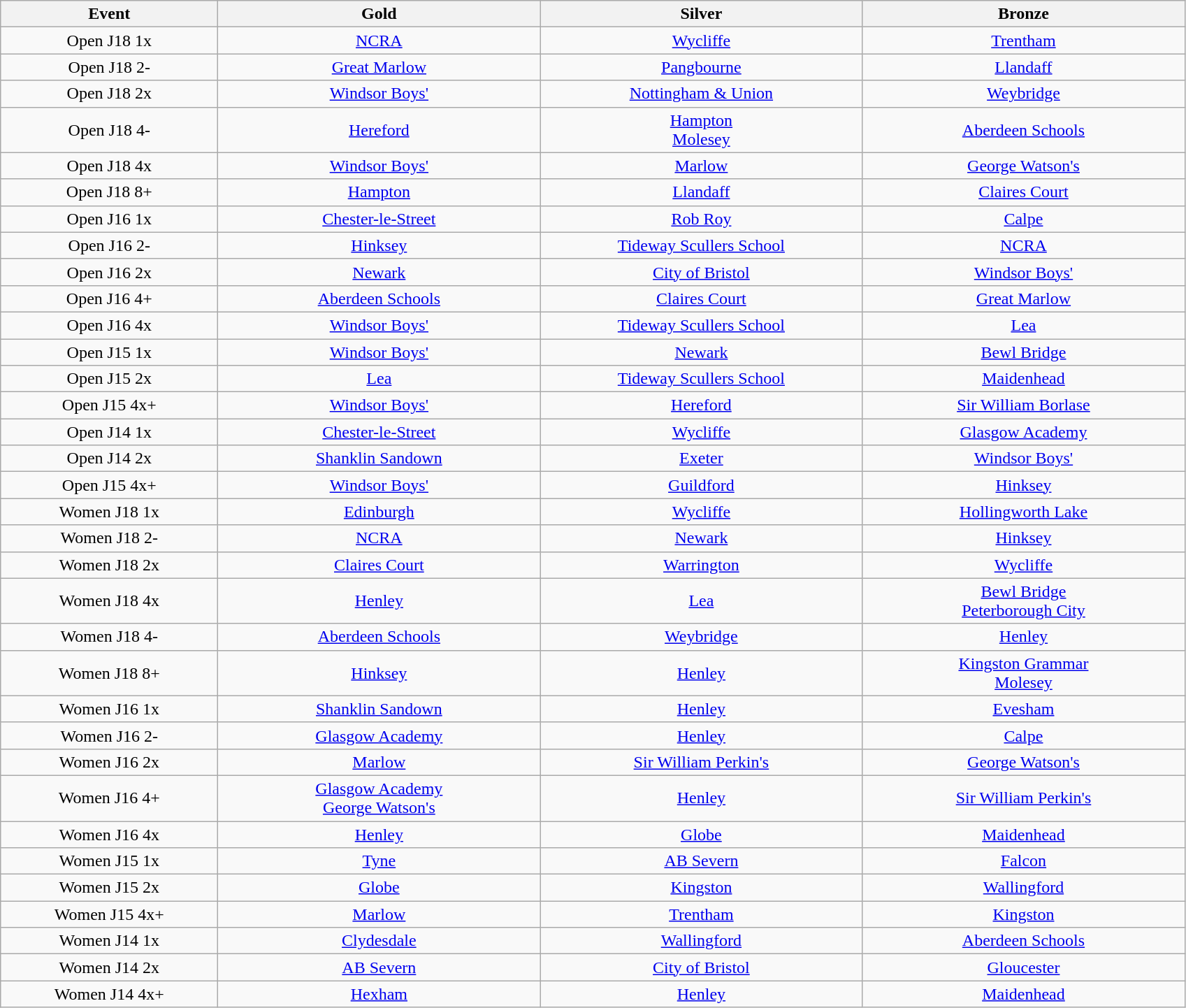<table class="wikitable" style="text-align:center">
<tr>
<th width=200>Event</th>
<th width=300>Gold</th>
<th width=300>Silver</th>
<th width=300>Bronze</th>
</tr>
<tr>
<td>Open J18 1x</td>
<td><a href='#'>NCRA</a></td>
<td><a href='#'>Wycliffe</a></td>
<td><a href='#'>Trentham</a></td>
</tr>
<tr>
<td>Open J18 2-</td>
<td><a href='#'>Great Marlow</a></td>
<td><a href='#'>Pangbourne</a></td>
<td><a href='#'>Llandaff</a></td>
</tr>
<tr>
<td>Open J18 2x</td>
<td><a href='#'>Windsor Boys'</a></td>
<td><a href='#'>Nottingham & Union</a></td>
<td><a href='#'>Weybridge</a></td>
</tr>
<tr>
<td>Open J18 4-</td>
<td><a href='#'>Hereford</a></td>
<td><a href='#'>Hampton</a><br><a href='#'>Molesey</a></td>
<td><a href='#'>Aberdeen Schools</a></td>
</tr>
<tr>
<td>Open J18 4x</td>
<td><a href='#'>Windsor Boys'</a></td>
<td><a href='#'>Marlow</a></td>
<td><a href='#'>George Watson's</a></td>
</tr>
<tr>
<td>Open J18 8+</td>
<td><a href='#'>Hampton</a></td>
<td><a href='#'>Llandaff</a></td>
<td><a href='#'>Claires Court</a></td>
</tr>
<tr>
<td>Open J16 1x</td>
<td><a href='#'>Chester-le-Street</a></td>
<td><a href='#'>Rob Roy</a></td>
<td><a href='#'>Calpe</a></td>
</tr>
<tr>
<td>Open J16 2-</td>
<td><a href='#'>Hinksey</a></td>
<td><a href='#'>Tideway Scullers School</a></td>
<td><a href='#'>NCRA</a></td>
</tr>
<tr>
<td>Open J16 2x</td>
<td><a href='#'>Newark</a></td>
<td><a href='#'>City of Bristol</a></td>
<td><a href='#'>Windsor Boys'</a></td>
</tr>
<tr>
<td>Open J16 4+</td>
<td><a href='#'>Aberdeen Schools</a></td>
<td><a href='#'>Claires Court</a></td>
<td><a href='#'>Great Marlow</a></td>
</tr>
<tr>
<td>Open J16 4x</td>
<td><a href='#'>Windsor Boys'</a></td>
<td><a href='#'>Tideway Scullers School</a></td>
<td><a href='#'>Lea</a></td>
</tr>
<tr>
<td>Open J15 1x</td>
<td><a href='#'>Windsor Boys'</a></td>
<td><a href='#'>Newark</a></td>
<td><a href='#'>Bewl Bridge</a></td>
</tr>
<tr>
<td>Open J15 2x</td>
<td><a href='#'>Lea</a></td>
<td><a href='#'>Tideway Scullers School</a></td>
<td><a href='#'>Maidenhead</a></td>
</tr>
<tr>
<td>Open J15 4x+</td>
<td><a href='#'>Windsor Boys'</a></td>
<td><a href='#'>Hereford</a></td>
<td><a href='#'>Sir William Borlase</a></td>
</tr>
<tr>
<td>Open J14 1x</td>
<td><a href='#'>Chester-le-Street</a></td>
<td><a href='#'>Wycliffe</a></td>
<td><a href='#'>Glasgow Academy</a></td>
</tr>
<tr>
<td>Open J14 2x</td>
<td><a href='#'>Shanklin Sandown</a></td>
<td><a href='#'>Exeter</a></td>
<td><a href='#'>Windsor Boys'</a></td>
</tr>
<tr>
<td>Open J15 4x+</td>
<td><a href='#'>Windsor Boys'</a></td>
<td><a href='#'>Guildford</a></td>
<td><a href='#'>Hinksey</a></td>
</tr>
<tr>
<td>Women J18 1x</td>
<td><a href='#'>Edinburgh</a></td>
<td><a href='#'>Wycliffe</a></td>
<td><a href='#'>Hollingworth Lake</a></td>
</tr>
<tr>
<td>Women J18 2-</td>
<td><a href='#'>NCRA</a></td>
<td><a href='#'>Newark</a></td>
<td><a href='#'>Hinksey</a></td>
</tr>
<tr>
<td>Women J18 2x</td>
<td><a href='#'>Claires Court</a></td>
<td><a href='#'>Warrington</a></td>
<td><a href='#'>Wycliffe</a></td>
</tr>
<tr>
<td>Women J18 4x</td>
<td><a href='#'>Henley</a></td>
<td><a href='#'>Lea</a></td>
<td><a href='#'>Bewl Bridge</a><br><a href='#'>Peterborough City</a></td>
</tr>
<tr>
<td>Women J18 4-</td>
<td><a href='#'>Aberdeen Schools</a></td>
<td><a href='#'>Weybridge</a></td>
<td><a href='#'>Henley</a></td>
</tr>
<tr>
<td>Women J18 8+</td>
<td><a href='#'>Hinksey</a></td>
<td><a href='#'>Henley</a></td>
<td><a href='#'>Kingston Grammar</a><br><a href='#'>Molesey</a></td>
</tr>
<tr>
<td>Women J16 1x</td>
<td><a href='#'>Shanklin Sandown</a></td>
<td><a href='#'>Henley</a></td>
<td><a href='#'>Evesham</a></td>
</tr>
<tr>
<td>Women J16 2-</td>
<td><a href='#'>Glasgow Academy</a></td>
<td><a href='#'>Henley</a></td>
<td><a href='#'>Calpe</a></td>
</tr>
<tr>
<td>Women J16 2x</td>
<td><a href='#'>Marlow</a></td>
<td><a href='#'>Sir William Perkin's</a></td>
<td><a href='#'>George Watson's</a></td>
</tr>
<tr>
<td>Women J16 4+</td>
<td><a href='#'>Glasgow Academy</a><br><a href='#'>George Watson's</a></td>
<td><a href='#'>Henley</a></td>
<td><a href='#'>Sir William Perkin's</a></td>
</tr>
<tr>
<td>Women J16 4x</td>
<td><a href='#'>Henley</a></td>
<td><a href='#'>Globe</a></td>
<td><a href='#'>Maidenhead</a></td>
</tr>
<tr>
<td>Women J15 1x</td>
<td><a href='#'>Tyne</a></td>
<td><a href='#'>AB Severn</a></td>
<td><a href='#'>Falcon</a></td>
</tr>
<tr>
<td>Women J15 2x</td>
<td><a href='#'>Globe</a></td>
<td><a href='#'>Kingston</a></td>
<td><a href='#'>Wallingford</a></td>
</tr>
<tr>
<td>Women J15 4x+</td>
<td><a href='#'>Marlow</a></td>
<td><a href='#'>Trentham</a></td>
<td><a href='#'>Kingston</a></td>
</tr>
<tr>
<td>Women J14 1x</td>
<td><a href='#'>Clydesdale</a></td>
<td><a href='#'>Wallingford</a></td>
<td><a href='#'>Aberdeen Schools</a></td>
</tr>
<tr>
<td>Women J14 2x</td>
<td><a href='#'>AB Severn</a></td>
<td><a href='#'>City of Bristol</a></td>
<td><a href='#'>Gloucester</a></td>
</tr>
<tr>
<td>Women J14 4x+</td>
<td><a href='#'>Hexham</a></td>
<td><a href='#'>Henley</a></td>
<td><a href='#'>Maidenhead</a></td>
</tr>
</table>
